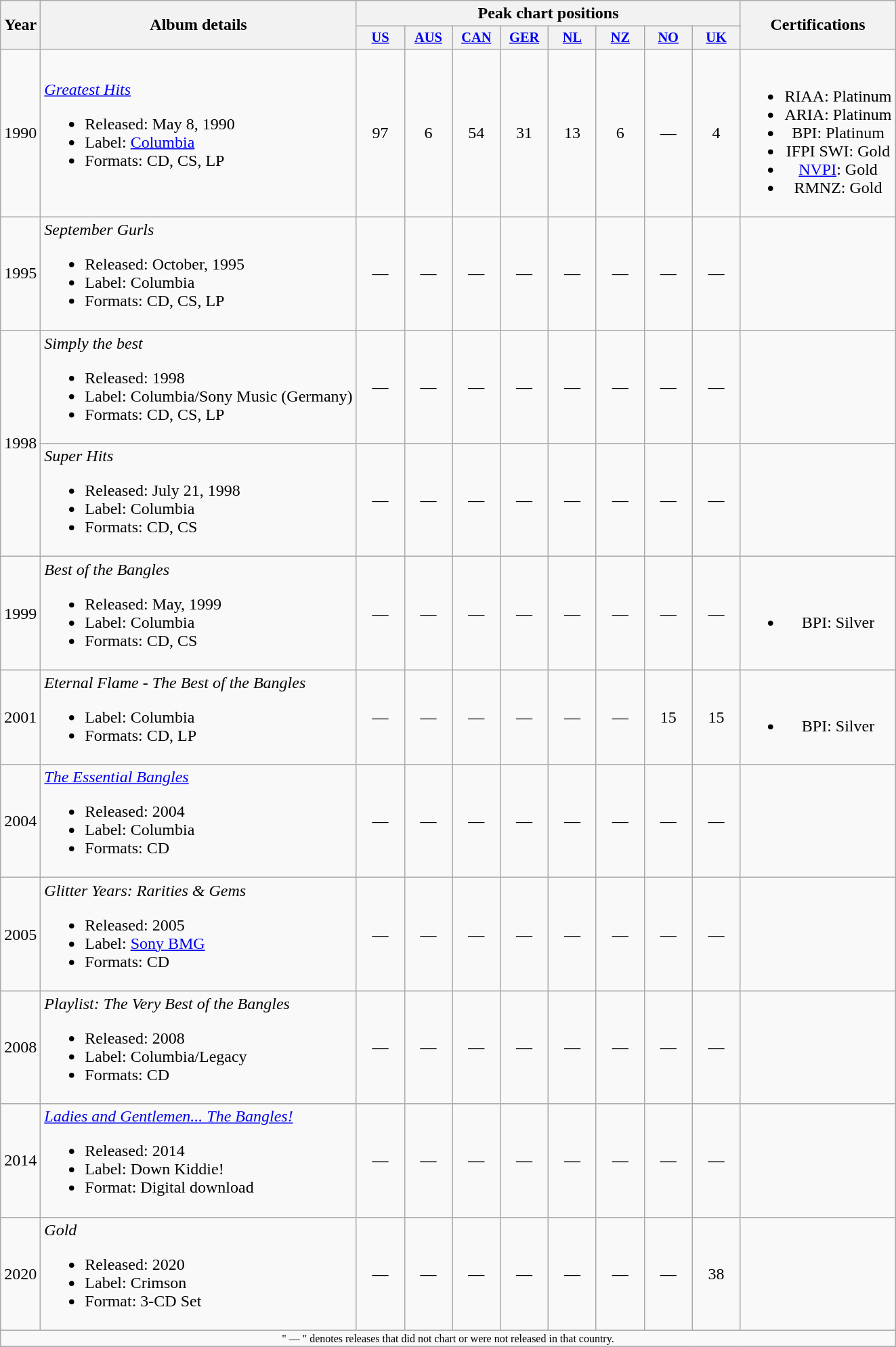<table class="wikitable" style=text-align:center;>
<tr>
<th rowspan="2">Year</th>
<th rowspan="2">Album details</th>
<th colspan="8">Peak chart positions</th>
<th rowspan="2">Certifications</th>
</tr>
<tr>
<th style="width:3em;font-size:85%"><a href='#'>US</a><br></th>
<th style="width:3em;font-size:85%"><a href='#'>AUS</a><br></th>
<th style="width:3em;font-size:85%"><a href='#'>CAN</a><br></th>
<th style="width:3em;font-size:85%"><a href='#'>GER</a><br></th>
<th style="width:3em;font-size:85%"><a href='#'>NL</a><br></th>
<th style="width:3em;font-size:85%"><a href='#'>NZ</a><br></th>
<th style="width:3em;font-size:85%"><a href='#'>NO</a><br></th>
<th style="width:3em;font-size:85%"><a href='#'>UK</a><br></th>
</tr>
<tr>
<td align="center">1990</td>
<td align="left"><em><a href='#'>Greatest Hits</a></em><br><ul><li>Released: May 8, 1990</li><li>Label: <a href='#'>Columbia</a></li><li>Formats: CD, CS, LP</li></ul></td>
<td align="center">97</td>
<td align="center">6</td>
<td align="center">54</td>
<td align="center">31</td>
<td align="center">13</td>
<td align="center">6</td>
<td align="center">—</td>
<td align="center">4</td>
<td><br><ul><li>RIAA: Platinum</li><li>ARIA: Platinum</li><li>BPI: Platinum</li><li>IFPI SWI: Gold</li><li><a href='#'>NVPI</a>: Gold</li><li>RMNZ: Gold</li></ul></td>
</tr>
<tr>
<td align="center">1995</td>
<td align="left"><em>September Gurls</em><br><ul><li>Released: October, 1995</li><li>Label: Columbia</li><li>Formats: CD, CS, LP</li></ul></td>
<td align="center">—</td>
<td align="center">—</td>
<td align="center">—</td>
<td align="center">—</td>
<td align="center">—</td>
<td align="center">—</td>
<td align="center">—</td>
<td align="center">—</td>
<td></td>
</tr>
<tr>
<td align="center" rowspan="2">1998</td>
<td align="left"><em>Simply the best</em><br><ul><li>Released: 1998</li><li>Label: Columbia/Sony Music (Germany)</li><li>Formats: CD, CS, LP</li></ul></td>
<td align="center">—</td>
<td align="center">—</td>
<td align="center">—</td>
<td align="center">—</td>
<td align="center">—</td>
<td align="center">—</td>
<td align="center">—</td>
<td align="center">—</td>
<td></td>
</tr>
<tr>
<td align="left"><em>Super Hits</em><br><ul><li>Released: July 21, 1998</li><li>Label: Columbia</li><li>Formats: CD, CS</li></ul></td>
<td align="center">—</td>
<td align="center">—</td>
<td align="center">—</td>
<td align="center">—</td>
<td align="center">—</td>
<td align="center">—</td>
<td align="center">—</td>
<td align="center">—</td>
<td></td>
</tr>
<tr>
<td align="center">1999</td>
<td align="left"><em>Best of the Bangles</em><br><ul><li>Released: May, 1999</li><li>Label: Columbia</li><li>Formats: CD, CS</li></ul></td>
<td align="center">—</td>
<td align="center">—</td>
<td align="center">—</td>
<td align="center">—</td>
<td align="center">—</td>
<td align="center">—</td>
<td align="center">—</td>
<td align="center">—</td>
<td><br><ul><li>BPI: Silver</li></ul></td>
</tr>
<tr>
<td align="center">2001</td>
<td align="left"><em>Eternal Flame - The Best of the Bangles</em><br><ul><li>Label: Columbia</li><li>Formats: CD,  LP</li></ul></td>
<td align="center">—</td>
<td align="center">—</td>
<td align="center">—</td>
<td align="center">—</td>
<td align="center">—</td>
<td align="center">—</td>
<td align="center">15</td>
<td align="center">15</td>
<td><br><ul><li>BPI: Silver</li></ul></td>
</tr>
<tr>
<td align="center">2004</td>
<td align="left"><em><a href='#'>The Essential Bangles</a></em><br><ul><li>Released: 2004</li><li>Label: Columbia</li><li>Formats: CD</li></ul></td>
<td align="center">—</td>
<td align="center">—</td>
<td align="center">—</td>
<td align="center">—</td>
<td align="center">—</td>
<td align="center">—</td>
<td align="center">—</td>
<td align="center">—</td>
<td></td>
</tr>
<tr>
<td align="center">2005</td>
<td align="left"><em>Glitter Years: Rarities & Gems</em><br><ul><li>Released: 2005</li><li>Label: <a href='#'>Sony BMG</a></li><li>Formats: CD</li></ul></td>
<td align="center">—</td>
<td align="center">—</td>
<td align="center">—</td>
<td align="center">—</td>
<td align="center">—</td>
<td align="center">—</td>
<td align="center">—</td>
<td align="center">—</td>
<td></td>
</tr>
<tr>
<td align="center">2008</td>
<td align="left"><em>Playlist: The Very Best of the Bangles</em><br><ul><li>Released: 2008</li><li>Label: Columbia/Legacy</li><li>Formats: CD</li></ul></td>
<td align="center">—</td>
<td align="center">—</td>
<td align="center">—</td>
<td align="center">—</td>
<td align="center">—</td>
<td align="center">—</td>
<td align="center">—</td>
<td align="center">—</td>
<td></td>
</tr>
<tr>
<td align="center">2014</td>
<td align="left"><em><a href='#'>Ladies and Gentlemen... The Bangles!</a></em><br><ul><li>Released: 2014</li><li>Label: Down Kiddie!</li><li>Format: Digital download</li></ul></td>
<td align="center">—</td>
<td align="center">—</td>
<td align="center">—</td>
<td align="center">—</td>
<td align="center">—</td>
<td align="center">—</td>
<td align="center">—</td>
<td align="center">—</td>
<td></td>
</tr>
<tr>
<td align="center">2020</td>
<td align="left"><em>Gold</em><br><ul><li>Released: 2020</li><li>Label: Crimson</li><li>Format: 3-CD Set</li></ul></td>
<td align="center">—</td>
<td align="center">—</td>
<td align="center">—</td>
<td align="center">—</td>
<td align="center">—</td>
<td align="center">—</td>
<td align="center">—</td>
<td align="center">38</td>
<td></td>
</tr>
<tr>
<td align="center" colspan="30" style="font-size: 8pt">" — " denotes releases that did not chart or were not released in that country.</td>
</tr>
</table>
